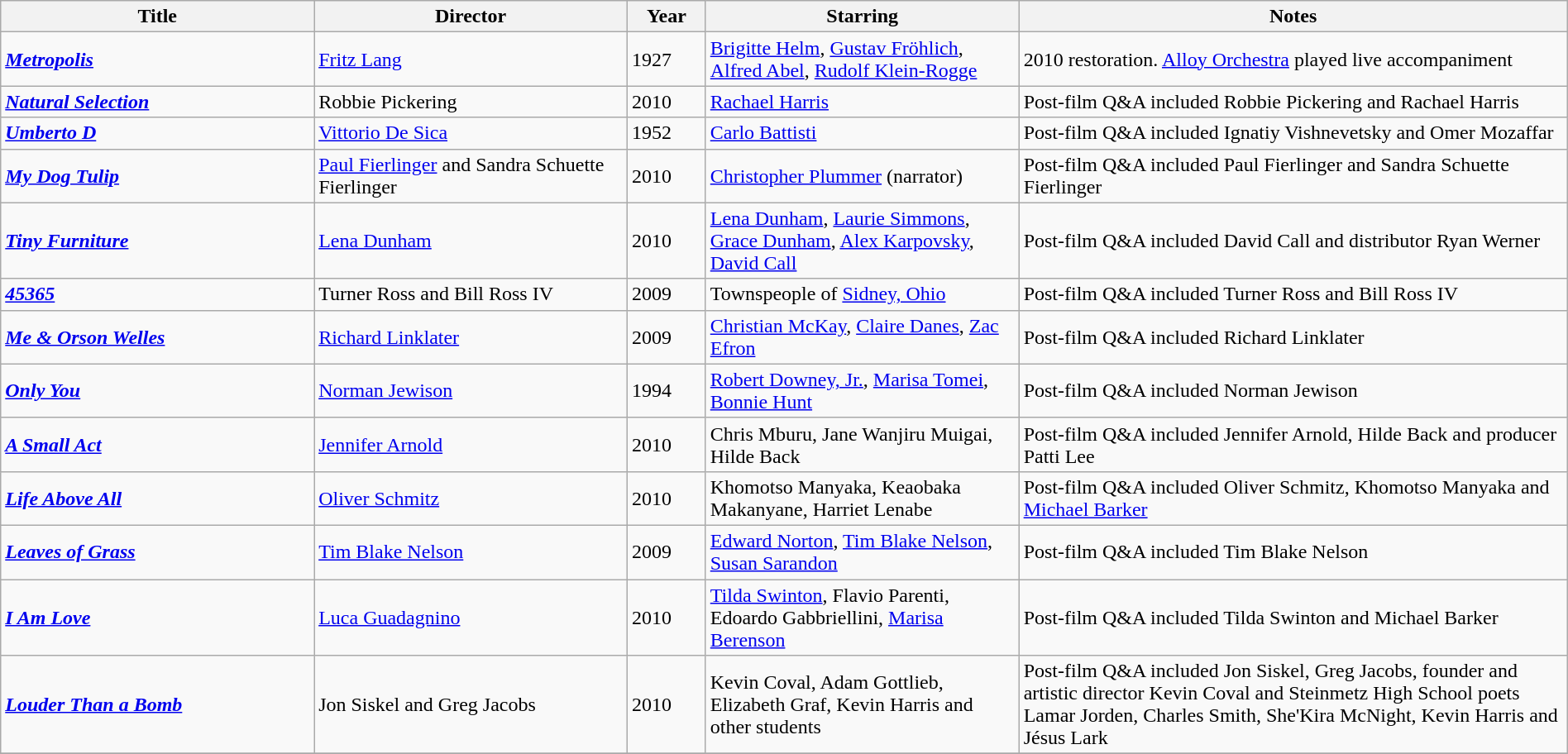<table class="wikitable sortable" style="width:100%;">
<tr>
<th style="width:20%;">Title</th>
<th style="width:20%;">Director</th>
<th style="width:5%;">Year</th>
<th style="width:20%;">Starring</th>
<th style="width:35%;">Notes</th>
</tr>
<tr>
<td><strong><em><a href='#'>Metropolis</a></em></strong></td>
<td><a href='#'>Fritz Lang</a></td>
<td>1927</td>
<td><a href='#'>Brigitte Helm</a>, <a href='#'>Gustav Fröhlich</a>, <a href='#'>Alfred Abel</a>, <a href='#'>Rudolf Klein-Rogge</a></td>
<td>2010 restoration. <a href='#'>Alloy Orchestra</a> played live accompaniment</td>
</tr>
<tr>
<td><strong><em><a href='#'>Natural Selection</a></em></strong></td>
<td>Robbie Pickering</td>
<td>2010</td>
<td><a href='#'>Rachael Harris</a></td>
<td>Post-film Q&A included Robbie Pickering and Rachael Harris</td>
</tr>
<tr>
<td><strong><em><a href='#'>Umberto D</a></em></strong></td>
<td><a href='#'>Vittorio De Sica</a></td>
<td>1952</td>
<td><a href='#'>Carlo Battisti</a></td>
<td>Post-film Q&A included Ignatiy Vishnevetsky and Omer Mozaffar</td>
</tr>
<tr>
<td><strong><em><a href='#'>My Dog Tulip</a></em></strong></td>
<td><a href='#'>Paul Fierlinger</a> and Sandra Schuette Fierlinger</td>
<td>2010</td>
<td><a href='#'>Christopher Plummer</a> (narrator)</td>
<td>Post-film Q&A included Paul Fierlinger and Sandra Schuette Fierlinger</td>
</tr>
<tr>
<td><strong><em><a href='#'>Tiny Furniture</a></em></strong></td>
<td><a href='#'>Lena Dunham</a></td>
<td>2010</td>
<td><a href='#'>Lena Dunham</a>, <a href='#'>Laurie Simmons</a>, <a href='#'>Grace Dunham</a>, <a href='#'>Alex Karpovsky</a>, <a href='#'>David Call</a></td>
<td>Post-film Q&A included David Call and distributor Ryan Werner</td>
</tr>
<tr>
<td><strong><em><a href='#'>45365</a></em></strong></td>
<td>Turner Ross and Bill Ross IV</td>
<td>2009</td>
<td>Townspeople of <a href='#'>Sidney, Ohio</a></td>
<td>Post-film Q&A included Turner Ross and Bill Ross IV</td>
</tr>
<tr>
<td><strong><em><a href='#'>Me & Orson Welles</a></em></strong></td>
<td><a href='#'>Richard Linklater</a></td>
<td>2009</td>
<td><a href='#'>Christian McKay</a>, <a href='#'>Claire Danes</a>, <a href='#'>Zac Efron</a></td>
<td>Post-film Q&A included Richard Linklater</td>
</tr>
<tr>
<td><strong><em><a href='#'>Only You</a></em></strong></td>
<td><a href='#'>Norman Jewison</a></td>
<td>1994</td>
<td><a href='#'>Robert Downey, Jr.</a>, <a href='#'>Marisa Tomei</a>, <a href='#'>Bonnie Hunt</a></td>
<td>Post-film Q&A included Norman Jewison</td>
</tr>
<tr>
<td><strong><em><a href='#'>A Small Act</a></em></strong></td>
<td><a href='#'>Jennifer Arnold</a></td>
<td>2010</td>
<td>Chris Mburu, Jane Wanjiru Muigai, Hilde Back</td>
<td>Post-film Q&A included Jennifer Arnold, Hilde Back and producer Patti Lee</td>
</tr>
<tr>
<td><strong><em><a href='#'>Life Above All</a></em></strong></td>
<td><a href='#'>Oliver Schmitz</a></td>
<td>2010</td>
<td>Khomotso Manyaka, Keaobaka Makanyane, Harriet Lenabe</td>
<td>Post-film Q&A included Oliver Schmitz, Khomotso Manyaka and <a href='#'>Michael Barker</a></td>
</tr>
<tr>
<td><strong><em><a href='#'>Leaves of Grass</a></em></strong></td>
<td><a href='#'>Tim Blake Nelson</a></td>
<td>2009</td>
<td><a href='#'>Edward Norton</a>, <a href='#'>Tim Blake Nelson</a>, <a href='#'>Susan Sarandon</a></td>
<td>Post-film Q&A included Tim Blake Nelson</td>
</tr>
<tr>
<td><strong><em><a href='#'>I Am Love</a></em></strong></td>
<td><a href='#'>Luca Guadagnino</a></td>
<td>2010</td>
<td><a href='#'>Tilda Swinton</a>, Flavio Parenti, Edoardo Gabbriellini, <a href='#'>Marisa Berenson</a></td>
<td>Post-film Q&A included Tilda Swinton and Michael Barker</td>
</tr>
<tr>
<td><strong><em><a href='#'>Louder Than a Bomb</a></em></strong></td>
<td>Jon Siskel and Greg Jacobs</td>
<td>2010</td>
<td>Kevin Coval, Adam Gottlieb, Elizabeth Graf, Kevin Harris and other students</td>
<td>Post-film Q&A included Jon Siskel, Greg Jacobs, founder and artistic director Kevin Coval and Steinmetz High School poets Lamar Jorden, Charles Smith, She'Kira McNight, Kevin Harris and Jésus Lark</td>
</tr>
<tr>
</tr>
</table>
